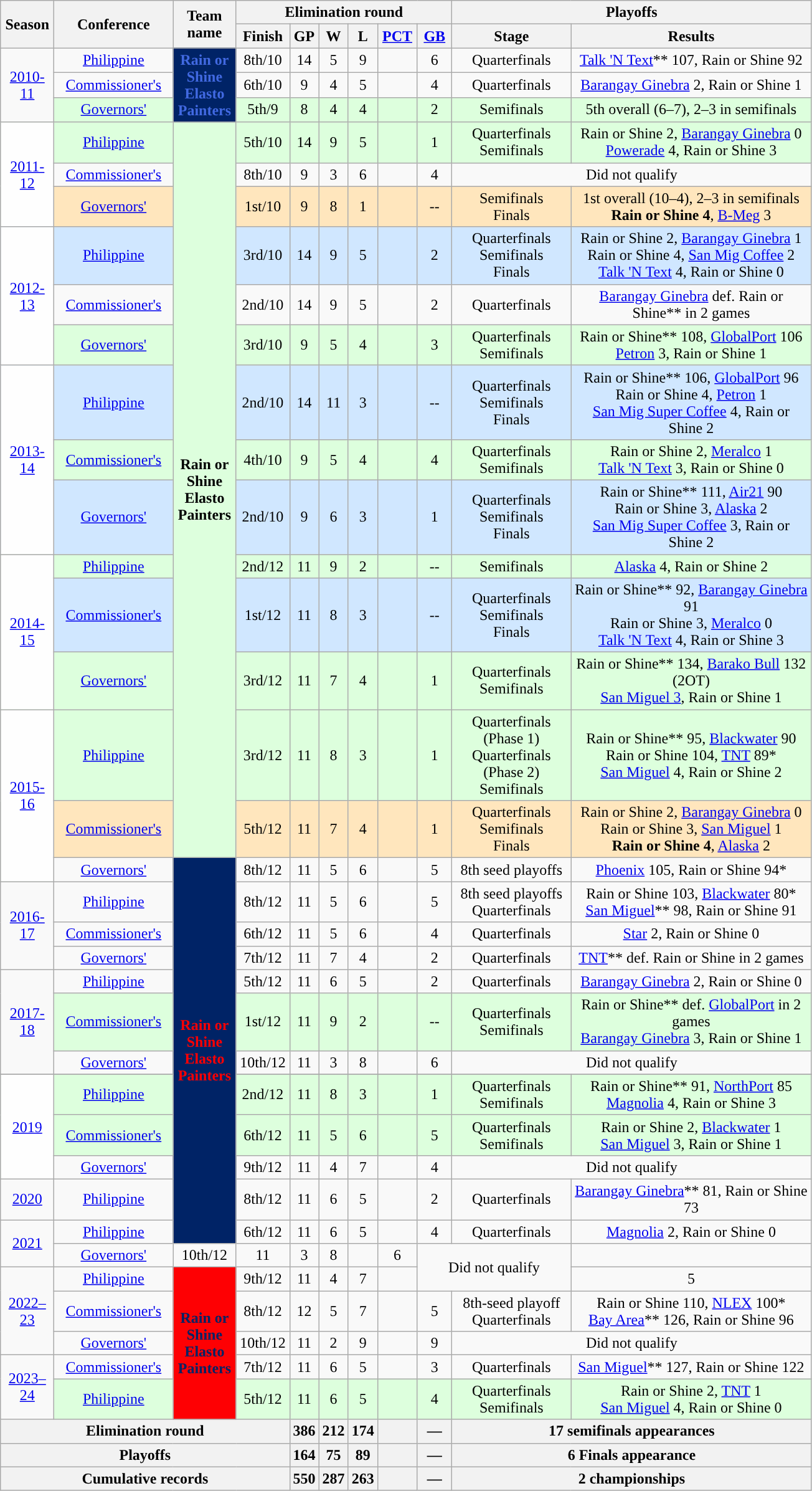<table class=wikitable style="text-align:center;">
<tr>
<th width=50px rowspan=2>Season</th>
<th width=120px rowspan=2>Conference</th>
<th width=60px rowspan=2>Team name</th>
<th colspan=6>Elimination round</th>
<th colspan=2>Playoffs</th>
</tr>
<tr>
<th width=50px>Finish</th>
<th width=20px>GP</th>
<th width=20px>W</th>
<th width=20px>L</th>
<th width=35px><a href='#'>PCT</a></th>
<th width=30px><a href='#'>GB</a></th>
<th width=120px>Stage</th>
<th width=250px>Results</th>
</tr>
<tr>
<td rowspan=3><a href='#'>2010-11</a></td>
<td><a href='#'>Philippine</a></td>
<td rowspan=3 style="background:#002366; color:#4169E1; "><span><strong>Rain or Shine Elasto Painters</strong></span></td>
<td>8th/10</td>
<td>14</td>
<td>5</td>
<td>9</td>
<td></td>
<td>6</td>
<td>Quarterfinals</td>
<td><a href='#'>Talk 'N Text</a>** 107, Rain or Shine 92</td>
</tr>
<tr>
<td><a href='#'>Commissioner's</a></td>
<td>6th/10</td>
<td>9</td>
<td>4</td>
<td>5</td>
<td></td>
<td>4</td>
<td>Quarterfinals</td>
<td><a href='#'>Barangay Ginebra</a> 2, Rain or Shine 1</td>
</tr>
<tr bgcolor=#DDFFDD>
<td><a href='#'>Governors'</a></td>
<td>5th/9</td>
<td>8</td>
<td>4</td>
<td>4</td>
<td></td>
<td>2</td>
<td>Semifinals</td>
<td>5th overall (6–7), 2–3 in semifinals</td>
</tr>
<tr bgcolor=#DDFFDD>
<td bgcolor=#fefefe rowspan=3><a href='#'>2011-12</a></td>
<td><a href='#'>Philippine</a></td>
<td rowspan=14><strong>Rain or Shine Elasto Painters</strong></td>
<td>5th/10</td>
<td>14</td>
<td>9</td>
<td>5</td>
<td></td>
<td>1</td>
<td>Quarterfinals<br>Semifinals</td>
<td>Rain or Shine 2, <a href='#'>Barangay Ginebra</a> 0<br><a href='#'>Powerade</a> 4, Rain or Shine 3</td>
</tr>
<tr>
<td><a href='#'>Commissioner's</a></td>
<td>8th/10</td>
<td>9</td>
<td>3</td>
<td>6</td>
<td></td>
<td>4</td>
<td colspan=2>Did not qualify</td>
</tr>
<tr bgcolor=#FFE6BD>
<td><a href='#'>Governors'</a></td>
<td>1st/10</td>
<td>9</td>
<td>8</td>
<td>1</td>
<td></td>
<td>--</td>
<td>Semifinals<br>Finals</td>
<td>1st overall (10–4), 2–3 in semifinals<br><strong>Rain or Shine 4</strong>, <a href='#'>B-Meg</a> 3</td>
</tr>
<tr bgcolor=#D0E7FF>
<td bgcolor=#fefefe rowspan=3><a href='#'>2012-13</a></td>
<td><a href='#'>Philippine</a></td>
<td>3rd/10</td>
<td>14</td>
<td>9</td>
<td>5</td>
<td></td>
<td>2</td>
<td>Quarterfinals<br>Semifinals<br>Finals</td>
<td>Rain or Shine 2, <a href='#'>Barangay Ginebra</a> 1<br>Rain or Shine 4, <a href='#'>San Mig Coffee</a> 2<br><a href='#'>Talk 'N Text</a> 4, Rain or Shine 0</td>
</tr>
<tr>
<td><a href='#'>Commissioner's</a></td>
<td>2nd/10</td>
<td>14</td>
<td>9</td>
<td>5</td>
<td></td>
<td>2</td>
<td>Quarterfinals</td>
<td><a href='#'>Barangay Ginebra</a> def. Rain or Shine** in 2 games</td>
</tr>
<tr bgcolor=#DDFFDD>
<td><a href='#'>Governors'</a></td>
<td>3rd/10</td>
<td>9</td>
<td>5</td>
<td>4</td>
<td></td>
<td>3</td>
<td>Quarterfinals<br>Semifinals</td>
<td>Rain or Shine** 108, <a href='#'>GlobalPort</a> 106<br><a href='#'>Petron</a> 3, Rain or Shine 1</td>
</tr>
<tr bgcolor=#D0E7FF>
<td bgcolor=#fefefe rowspan=3><a href='#'>2013-14</a></td>
<td><a href='#'>Philippine</a></td>
<td>2nd/10</td>
<td>14</td>
<td>11</td>
<td>3</td>
<td></td>
<td>--</td>
<td>Quarterfinals<br>Semifinals<br>Finals</td>
<td>Rain or Shine** 106, <a href='#'>GlobalPort</a> 96<br>Rain or Shine 4, <a href='#'>Petron</a> 1<br><a href='#'>San Mig Super Coffee</a> 4, Rain or Shine 2</td>
</tr>
<tr bgcolor=#DDFFDD>
<td><a href='#'>Commissioner's</a></td>
<td>4th/10</td>
<td>9</td>
<td>5</td>
<td>4</td>
<td></td>
<td>4</td>
<td>Quarterfinals<br>Semifinals</td>
<td>Rain or Shine 2, <a href='#'>Meralco</a> 1<br><a href='#'>Talk 'N Text</a> 3, Rain or Shine 0</td>
</tr>
<tr bgcolor=#D0E7FF>
<td><a href='#'>Governors'</a></td>
<td>2nd/10</td>
<td>9</td>
<td>6</td>
<td>3</td>
<td></td>
<td>1</td>
<td>Quarterfinals<br>Semifinals<br>Finals</td>
<td>Rain or Shine** 111, <a href='#'>Air21</a> 90<br>Rain or Shine 3, <a href='#'>Alaska</a> 2<br><a href='#'>San Mig Super Coffee</a> 3, Rain or Shine 2</td>
</tr>
<tr bgcolor=#DDFFDD>
<td bgcolor=#fefefe rowspan=3><a href='#'>2014-15</a></td>
<td><a href='#'>Philippine</a></td>
<td>2nd/12</td>
<td>11</td>
<td>9</td>
<td>2</td>
<td></td>
<td>--</td>
<td>Semifinals</td>
<td><a href='#'>Alaska</a> 4, Rain or Shine 2</td>
</tr>
<tr bgcolor=#D0E7FF>
<td><a href='#'>Commissioner's</a></td>
<td>1st/12</td>
<td>11</td>
<td>8</td>
<td>3</td>
<td></td>
<td>--</td>
<td>Quarterfinals<br>Semifinals<br>Finals</td>
<td>Rain or Shine** 92, <a href='#'>Barangay Ginebra</a> 91<br>Rain or Shine 3, <a href='#'>Meralco</a> 0<br><a href='#'>Talk 'N Text</a> 4, Rain or Shine 3</td>
</tr>
<tr bgcolor=#DDFFDD>
<td><a href='#'>Governors'</a></td>
<td>3rd/12</td>
<td>11</td>
<td>7</td>
<td>4</td>
<td></td>
<td>1</td>
<td>Quarterfinals<br>Semifinals</td>
<td>Rain or Shine** 134, <a href='#'>Barako Bull</a> 132 (2OT)<br><a href='#'>San Miguel 3</a>, Rain or Shine 1</td>
</tr>
<tr bgcolor=#DDFFDD>
<td bgcolor=#fefefe rowspan=3><a href='#'>2015-16</a></td>
<td><a href='#'>Philippine</a></td>
<td>3rd/12</td>
<td>11</td>
<td>8</td>
<td>3</td>
<td></td>
<td>1</td>
<td>Quarterfinals (Phase 1)<br>Quarterfinals (Phase 2)<br>Semifinals</td>
<td>Rain or Shine** 95, <a href='#'>Blackwater</a> 90<br>Rain or Shine 104, <a href='#'>TNT</a> 89*<br><a href='#'>San Miguel</a>  4, Rain or Shine 2</td>
</tr>
<tr bgcolor=#FFE6BD>
<td><a href='#'>Commissioner's</a></td>
<td>5th/12</td>
<td>11</td>
<td>7</td>
<td>4</td>
<td></td>
<td>1</td>
<td>Quarterfinals<br>Semifinals<br>Finals</td>
<td>Rain or Shine 2, <a href='#'>Barangay Ginebra</a> 0<br>Rain or Shine 3, <a href='#'>San Miguel</a> 1<br><strong>Rain or Shine 4</strong>, <a href='#'>Alaska</a> 2</td>
</tr>
<tr>
<td><a href='#'>Governors'</a></td>
<td rowspan=13 style="background:#002366; color:#FE0003; "><span><strong>Rain or Shine Elasto Painters</strong></span></td>
<td>8th/12</td>
<td>11</td>
<td>5</td>
<td>6</td>
<td></td>
<td>5</td>
<td>8th seed playoffs</td>
<td><a href='#'>Phoenix</a> 105, Rain or Shine 94*</td>
</tr>
<tr>
<td rowspan=3><a href='#'>2016-17</a></td>
<td><a href='#'>Philippine</a></td>
<td>8th/12</td>
<td>11</td>
<td>5</td>
<td>6</td>
<td></td>
<td>5</td>
<td>8th seed playoffs<br>Quarterfinals</td>
<td>Rain or Shine 103, <a href='#'>Blackwater</a> 80*<br><a href='#'>San Miguel</a>** 98, Rain or Shine 91</td>
</tr>
<tr>
<td><a href='#'>Commissioner's</a></td>
<td>6th/12</td>
<td>11</td>
<td>5</td>
<td>6</td>
<td></td>
<td>4</td>
<td>Quarterfinals</td>
<td><a href='#'>Star</a> 2, Rain or Shine 0</td>
</tr>
<tr>
<td><a href='#'>Governors'</a></td>
<td>7th/12</td>
<td>11</td>
<td>7</td>
<td>4</td>
<td></td>
<td>2</td>
<td>Quarterfinals</td>
<td><a href='#'>TNT</a>** def. Rain or Shine in 2 games</td>
</tr>
<tr>
<td rowspan=3><a href='#'>2017-18</a></td>
<td><a href='#'>Philippine</a></td>
<td>5th/12</td>
<td>11</td>
<td>6</td>
<td>5</td>
<td></td>
<td>2</td>
<td>Quarterfinals</td>
<td><a href='#'>Barangay Ginebra</a> 2, Rain or Shine 0</td>
</tr>
<tr bgcolor=#DDFFDD>
<td><a href='#'>Commissioner's</a></td>
<td>1st/12</td>
<td>11</td>
<td>9</td>
<td>2</td>
<td></td>
<td>--</td>
<td>Quarterfinals<br>Semifinals</td>
<td>Rain or Shine** def. <a href='#'>GlobalPort</a> in 2 games<br><a href='#'>Barangay Ginebra</a> 3, Rain or Shine 1</td>
</tr>
<tr>
<td><a href='#'>Governors'</a></td>
<td>10th/12</td>
<td>11</td>
<td>3</td>
<td>8</td>
<td></td>
<td>6</td>
<td colspan=2>Did not qualify</td>
</tr>
<tr>
</tr>
<tr bgcolor=#DDFFDD>
<td bgcolor=#fefefe rowspan=3><a href='#'>2019</a></td>
<td><a href='#'>Philippine</a></td>
<td>2nd/12</td>
<td>11</td>
<td>8</td>
<td>3</td>
<td></td>
<td>1</td>
<td>Quarterfinals<br>Semifinals</td>
<td>Rain or Shine** 91, <a href='#'>NorthPort</a> 85<br><a href='#'>Magnolia</a>  4, Rain or Shine 3</td>
</tr>
<tr bgcolor=#DDFFDD>
<td><a href='#'>Commissioner's</a></td>
<td>6th/12</td>
<td>11</td>
<td>5</td>
<td>6</td>
<td></td>
<td>5</td>
<td>Quarterfinals<br>Semifinals</td>
<td>Rain or Shine 2, <a href='#'>Blackwater</a> 1<br><a href='#'>San Miguel</a> 3, Rain or Shine 1</td>
</tr>
<tr>
<td><a href='#'>Governors'</a></td>
<td>9th/12</td>
<td>11</td>
<td>4</td>
<td>7</td>
<td></td>
<td>4</td>
<td colspan=2>Did not qualify</td>
</tr>
<tr>
<td><a href='#'>2020</a></td>
<td><a href='#'>Philippine</a></td>
<td>8th/12</td>
<td>11</td>
<td>6</td>
<td>5</td>
<td></td>
<td>2</td>
<td>Quarterfinals</td>
<td><a href='#'>Barangay Ginebra</a>** 81, Rain or Shine 73</td>
</tr>
<tr>
<td rowspan=2><a href='#'>2021</a></td>
<td><a href='#'>Philippine</a></td>
<td>6th/12</td>
<td>11</td>
<td>6</td>
<td>5</td>
<td></td>
<td>4</td>
<td>Quarterfinals</td>
<td><a href='#'>Magnolia</a>  2, Rain or Shine 0</td>
</tr>
<tr>
<td><a href='#'>Governors'</a></td>
<td>10th/12</td>
<td>11</td>
<td>3</td>
<td>8</td>
<td></td>
<td>6</td>
<td colspan=2 rowspan=2>Did not qualify</td>
</tr>
<tr>
<td rowspan=3><a href='#'>2022–23</a></td>
<td><a href='#'>Philippine</a></td>
<td rowspan=5 style="background:#FE0003; color:#002366; "><span><strong>Rain or Shine Elasto Painters</strong></span></td>
<td>9th/12</td>
<td>11</td>
<td>4</td>
<td>7</td>
<td></td>
<td>5</td>
</tr>
<tr>
<td><a href='#'>Commissioner's</a></td>
<td>8th/12</td>
<td>12</td>
<td>5</td>
<td>7</td>
<td></td>
<td>5</td>
<td>8th-seed playoff<br>Quarterfinals</td>
<td>Rain or Shine 110, <a href='#'>NLEX</a> 100*<br><a href='#'>Bay Area</a>** 126, Rain or Shine 96</td>
</tr>
<tr>
<td><a href='#'>Governors'</a></td>
<td>10th/12</td>
<td>11</td>
<td>2</td>
<td>9</td>
<td></td>
<td>9</td>
<td colspan=2>Did not qualify</td>
</tr>
<tr>
<td rowspan=2><a href='#'>2023–24</a></td>
<td><a href='#'>Commissioner's</a></td>
<td>7th/12</td>
<td>11</td>
<td>6</td>
<td>5</td>
<td></td>
<td>3</td>
<td>Quarterfinals</td>
<td><a href='#'>San Miguel</a>** 127, Rain or Shine 122</td>
</tr>
<tr bgcolor=#DDFFDD>
<td><a href='#'>Philippine</a></td>
<td>5th/12</td>
<td>11</td>
<td>6</td>
<td>5</td>
<td></td>
<td>4</td>
<td>Quarterfinals<br>Semifinals</td>
<td>Rain or Shine 2, <a href='#'>TNT</a> 1<br><a href='#'>San Miguel</a> 4, Rain or Shine 0</td>
</tr>
<tr>
<th colspan=4>Elimination round</th>
<th>386</th>
<th>212</th>
<th>174</th>
<th></th>
<th>—</th>
<th colspan=2>17 semifinals appearances</th>
</tr>
<tr>
<th colspan=4>Playoffs</th>
<th>164</th>
<th>75</th>
<th>89</th>
<th></th>
<th>—</th>
<th colspan=2>6 Finals appearance</th>
</tr>
<tr>
<th colspan=4>Cumulative records</th>
<th>550</th>
<th>287</th>
<th>263</th>
<th></th>
<th>—</th>
<th colspan=2>2 championships</th>
</tr>
</table>
